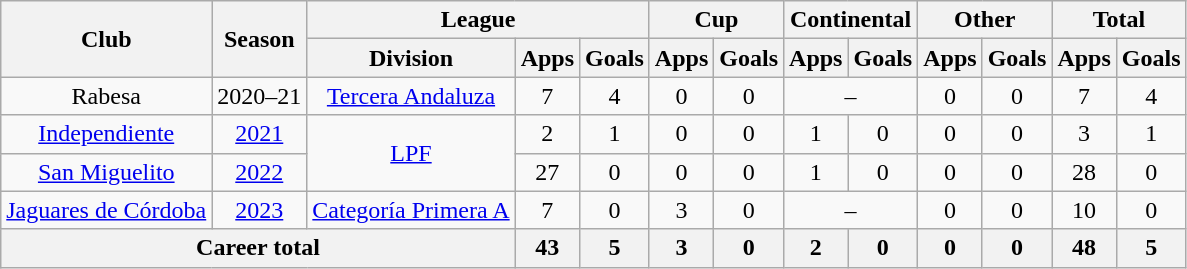<table class=wikitable style=text-align:center>
<tr>
<th rowspan="2">Club</th>
<th rowspan="2">Season</th>
<th colspan="3">League</th>
<th colspan="2">Cup</th>
<th colspan="2">Continental</th>
<th colspan="2">Other</th>
<th colspan="2">Total</th>
</tr>
<tr>
<th>Division</th>
<th>Apps</th>
<th>Goals</th>
<th>Apps</th>
<th>Goals</th>
<th>Apps</th>
<th>Goals</th>
<th>Apps</th>
<th>Goals</th>
<th>Apps</th>
<th>Goals</th>
</tr>
<tr>
<td>Rabesa</td>
<td>2020–21</td>
<td><a href='#'>Tercera Andaluza</a></td>
<td>7</td>
<td>4</td>
<td>0</td>
<td>0</td>
<td colspan="2">–</td>
<td>0</td>
<td>0</td>
<td>7</td>
<td>4</td>
</tr>
<tr>
<td><a href='#'>Independiente</a></td>
<td><a href='#'>2021</a></td>
<td rowspan="2"><a href='#'>LPF</a></td>
<td>2</td>
<td>1</td>
<td>0</td>
<td>0</td>
<td>1</td>
<td>0</td>
<td>0</td>
<td>0</td>
<td>3</td>
<td>1</td>
</tr>
<tr>
<td><a href='#'>San Miguelito</a></td>
<td><a href='#'>2022</a></td>
<td>27</td>
<td>0</td>
<td>0</td>
<td>0</td>
<td>1</td>
<td>0</td>
<td>0</td>
<td>0</td>
<td>28</td>
<td>0</td>
</tr>
<tr>
<td><a href='#'>Jaguares de Córdoba</a></td>
<td><a href='#'>2023</a></td>
<td><a href='#'>Categoría Primera A</a></td>
<td>7</td>
<td>0</td>
<td>3</td>
<td>0</td>
<td colspan="2">–</td>
<td>0</td>
<td>0</td>
<td>10</td>
<td>0</td>
</tr>
<tr>
<th colspan="3">Career total</th>
<th>43</th>
<th>5</th>
<th>3</th>
<th>0</th>
<th>2</th>
<th>0</th>
<th>0</th>
<th>0</th>
<th>48</th>
<th>5</th>
</tr>
</table>
